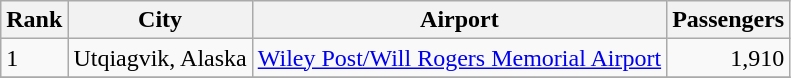<table class="wikitable">
<tr>
<th>Rank</th>
<th>City</th>
<th>Airport</th>
<th>Passengers</th>
</tr>
<tr>
<td>1</td>
<td>Utqiagvik, Alaska</td>
<td><a href='#'>Wiley Post/Will Rogers Memorial Airport</a></td>
<td align="right">1,910</td>
</tr>
<tr>
</tr>
</table>
